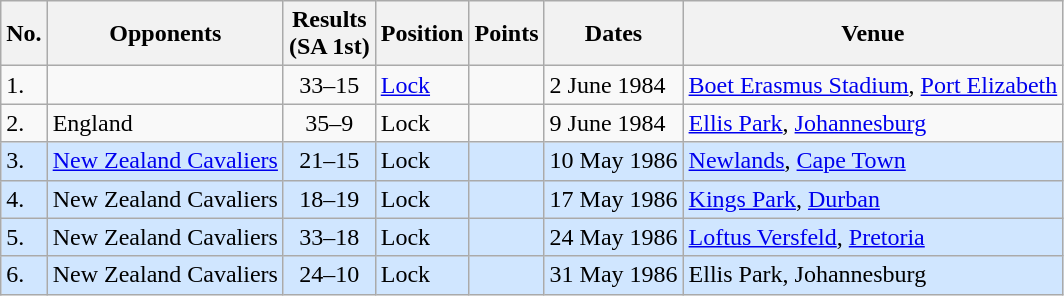<table class="wikitable unsortable">
<tr>
<th>No.</th>
<th>Opponents</th>
<th>Results<br>(SA 1st)</th>
<th>Position</th>
<th>Points</th>
<th>Dates</th>
<th>Venue</th>
</tr>
<tr>
<td>1.</td>
<td></td>
<td align="center">33–15</td>
<td><a href='#'>Lock</a></td>
<td></td>
<td>2 June 1984</td>
<td><a href='#'>Boet Erasmus Stadium</a>, <a href='#'>Port Elizabeth</a></td>
</tr>
<tr>
<td>2.</td>
<td> England</td>
<td align="center">35–9</td>
<td>Lock</td>
<td></td>
<td>9 June 1984</td>
<td><a href='#'>Ellis Park</a>, <a href='#'>Johannesburg</a></td>
</tr>
<tr style="background: #D0E6FF;">
<td>3.</td>
<td><a href='#'>New Zealand Cavaliers</a></td>
<td align="center">21–15</td>
<td>Lock</td>
<td></td>
<td>10 May 1986</td>
<td><a href='#'>Newlands</a>, <a href='#'>Cape Town</a></td>
</tr>
<tr style="background: #D0E6FF;">
<td>4.</td>
<td>New Zealand Cavaliers</td>
<td align="center">18–19</td>
<td>Lock</td>
<td></td>
<td>17 May 1986</td>
<td><a href='#'>Kings Park</a>, <a href='#'>Durban</a></td>
</tr>
<tr style="background: #D0E6FF;">
<td>5.</td>
<td>New Zealand Cavaliers</td>
<td align="center">33–18</td>
<td>Lock</td>
<td></td>
<td>24 May 1986</td>
<td><a href='#'>Loftus Versfeld</a>, <a href='#'>Pretoria</a></td>
</tr>
<tr style="background: #D0E6FF;">
<td>6.</td>
<td>New Zealand Cavaliers</td>
<td align="center">24–10</td>
<td>Lock</td>
<td></td>
<td>31 May 1986</td>
<td>Ellis Park, Johannesburg</td>
</tr>
</table>
